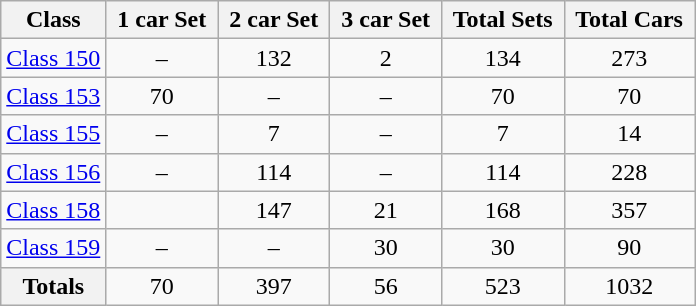<table class="wikitable">
<tr ---- bgcolor=#f9f9f9>
<th> Class </th>
<th> 1 car Set </th>
<th> 2 car Set </th>
<th> 3 car Set </th>
<th> Total Sets </th>
<th> Total Cars </th>
</tr>
<tr bgcolor=#f9f9f9>
<td><a href='#'>Class 150</a></td>
<td align=center>–</td>
<td align=center>132</td>
<td align=center>2</td>
<td align=center>134</td>
<td align=center>273</td>
</tr>
<tr>
<td><a href='#'>Class 153</a></td>
<td align=center>70</td>
<td align=center>–</td>
<td align=center>–</td>
<td align=center>70</td>
<td align=center>70</td>
</tr>
<tr>
<td><a href='#'>Class 155</a></td>
<td align=center>–</td>
<td align=center>7</td>
<td align=center>–</td>
<td align=center>7</td>
<td align=center>14</td>
</tr>
<tr>
<td><a href='#'>Class 156</a></td>
<td align=center>–</td>
<td align=center>114</td>
<td align=center>–</td>
<td align=center>114</td>
<td align=center>228</td>
</tr>
<tr>
<td><a href='#'>Class 158</a></td>
<td></td>
<td align=center>147</td>
<td align=center>21</td>
<td align=center>168</td>
<td align=center>357</td>
</tr>
<tr>
<td><a href='#'>Class 159</a></td>
<td align=center>–</td>
<td align=center>–</td>
<td align=center>30</td>
<td align=center>30</td>
<td align=center>90</td>
</tr>
<tr>
<th>Totals</th>
<td align=center>70</td>
<td align=center>397</td>
<td align=center>56</td>
<td align=center>523</td>
<td align=center>1032</td>
</tr>
</table>
